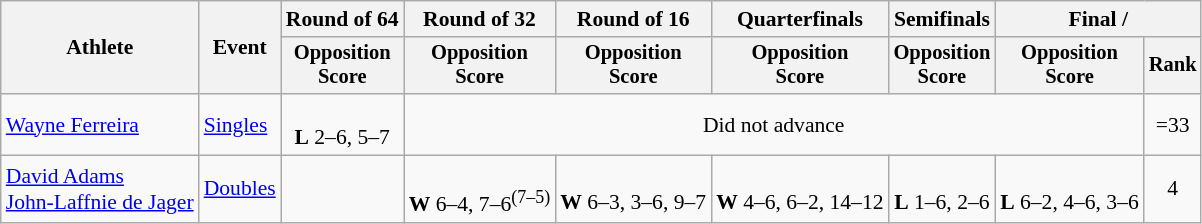<table class=wikitable style=font-size:90%;text-align:center>
<tr>
<th rowspan=2>Athlete</th>
<th rowspan=2>Event</th>
<th>Round of 64</th>
<th>Round of 32</th>
<th>Round of 16</th>
<th>Quarterfinals</th>
<th>Semifinals</th>
<th colspan=2>Final / </th>
</tr>
<tr style=font-size:95%>
<th>Opposition<br>Score</th>
<th>Opposition<br>Score</th>
<th>Opposition<br>Score</th>
<th>Opposition<br>Score</th>
<th>Opposition<br>Score</th>
<th>Opposition<br>Score</th>
<th>Rank</th>
</tr>
<tr>
<td align=left><a href='#'>Wayne Ferreira</a></td>
<td align=left><a href='#'>Singles</a></td>
<td><br><strong>L</strong> 2–6, 5–7</td>
<td colspan=5>Did not advance</td>
<td>=33</td>
</tr>
<tr>
<td align=left><a href='#'>David Adams</a><br><a href='#'>John-Laffnie de Jager</a></td>
<td align=left><a href='#'>Doubles</a></td>
<td></td>
<td><br><strong>W</strong> 6–4, 7–6<sup>(7–5)</sup></td>
<td><br><strong>W</strong> 6–3, 3–6, 9–7</td>
<td><br><strong>W</strong> 4–6, 6–2, 14–12</td>
<td><br><strong>L</strong> 1–6, 2–6</td>
<td><br><strong>L</strong> 6–2, 4–6, 3–6</td>
<td>4</td>
</tr>
</table>
